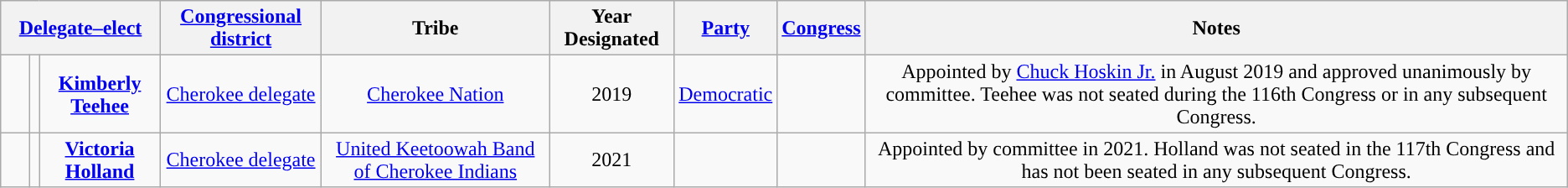<table class="wikitable sortable plainrowheaders" style="text-align: center;">
<tr>
<th scope="col" colspan="3" class="unsortable"><a href='#'>Delegate–elect</a></th>
<th scope="col"><a href='#'>Congressional district</a></th>
<th>Tribe</th>
<th scope="col">Year Designated</th>
<th scope="col"><a href='#'>Party</a></th>
<th scope="col"><a href='#'>Congress</a></th>
<th scope="col">Notes</th>
</tr>
<tr>
<td style="background: "></td>
<td></td>
<td scope="row"><strong><a href='#'>Kimberly Teehee</a></strong><br></td>
<td><a href='#'>Cherokee delegate</a></td>
<td><a href='#'>Cherokee Nation</a></td>
<td>2019</td>
<td><a href='#'>Democratic</a></td>
<td><br></td>
<td>Appointed by <a href='#'>Chuck Hoskin Jr.</a> in August 2019 and approved unanimously by committee. Teehee was not seated during the 116th Congress or in any subsequent Congress.</td>
</tr>
<tr>
<td style="background: ;" width="16px"></td>
<td></td>
<td scope="row"><strong><a href='#'>Victoria Holland</a></strong></td>
<td><a href='#'>Cherokee delegate</a></td>
<td><a href='#'>United Keetoowah Band of Cherokee Indians</a></td>
<td>2021</td>
<td></td>
<td><br></td>
<td>Appointed by committee in 2021. Holland was not seated in the 117th Congress and has not been seated in any subsequent Congress.</td>
</tr>
</table>
